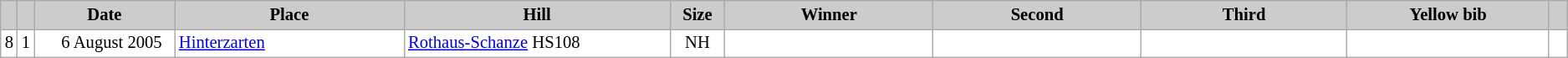<table class="wikitable plainrowheaders" style="background:#fff; font-size:86%; line-height:16px; border:grey solid 1px; border-collapse:collapse;">
<tr style="background:#ccc; text-align:center;">
<th scope="col" style="background:#ccc; width=20 px;"></th>
<th scope="col" style="background:#ccc; width=30 px;"></th>
<th scope="col" style="background:#ccc; width:120px;">Date</th>
<th scope="col" style="background:#ccc; width:200px;">Place</th>
<th scope="col" style="background:#ccc; width:240px;">Hill</th>
<th scope="col" style="background:#ccc; width:40px;">Size</th>
<th scope="col" style="background:#ccc; width:185px;">Winner</th>
<th scope="col" style="background:#ccc; width:185px;">Second</th>
<th scope="col" style="background:#ccc; width:185px;">Third</th>
<th scope="col" style="background:#ccc; width:180px;">Yellow bib</th>
<th scope="col" style="background:#ccc; width:10px;"></th>
</tr>
<tr>
<td align=center>8</td>
<td align=center>1</td>
<td align=right>6 August 2005  </td>
<td> <a href='#'>Hinterzarten</a></td>
<td><a href='#'>Rothaus-Schanze</a> HS108</td>
<td align=center>NH</td>
<td></td>
<td></td>
<td></td>
<td></td>
<td></td>
</tr>
</table>
